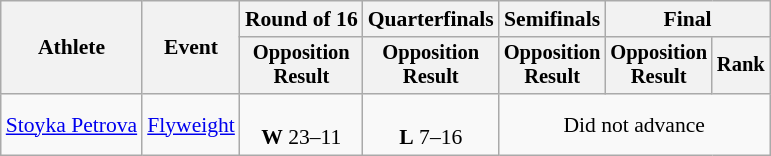<table class="wikitable" style="font-size:90%">
<tr>
<th rowspan="2">Athlete</th>
<th rowspan="2">Event</th>
<th>Round of 16</th>
<th>Quarterfinals</th>
<th>Semifinals</th>
<th colspan=2>Final</th>
</tr>
<tr style="font-size:95%">
<th>Opposition<br>Result</th>
<th>Opposition<br>Result</th>
<th>Opposition<br>Result</th>
<th>Opposition<br>Result</th>
<th>Rank</th>
</tr>
<tr align=center>
<td align=left><a href='#'>Stoyka Petrova</a></td>
<td align=left><a href='#'>Flyweight</a></td>
<td><br><strong>W</strong> 23–11</td>
<td><br><strong>L</strong> 7–16</td>
<td colspan=3>Did not advance</td>
</tr>
</table>
